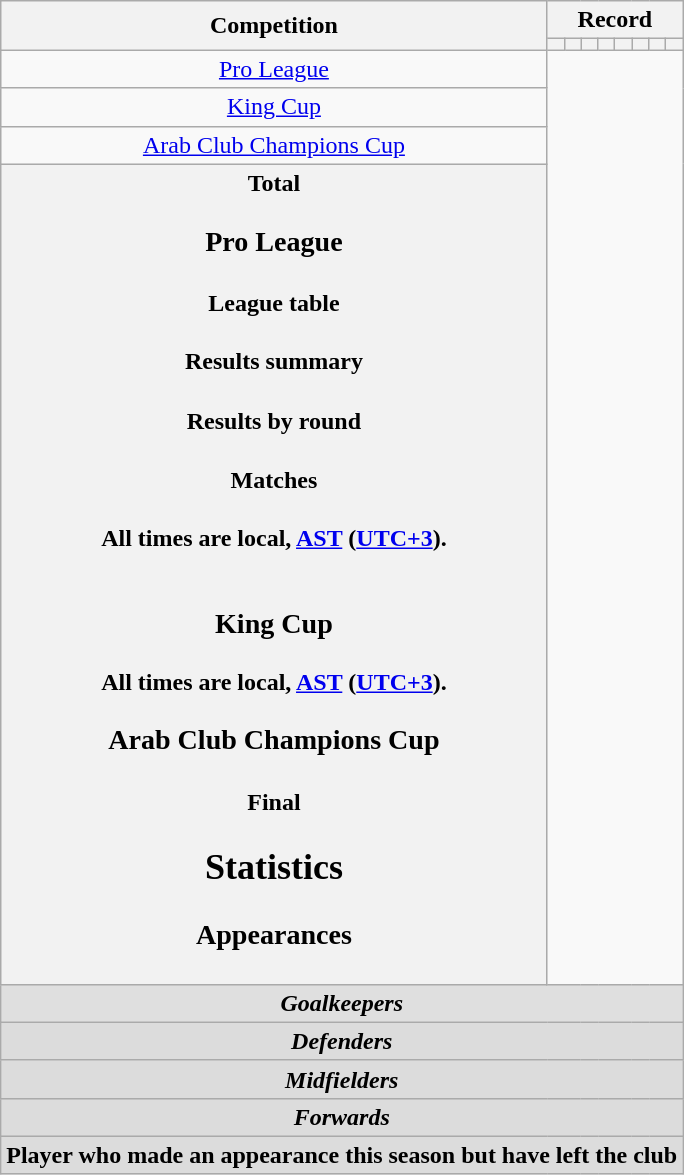<table class="wikitable" style="text-align: center">
<tr>
<th rowspan=2>Competition</th>
<th colspan=8>Record</th>
</tr>
<tr>
<th></th>
<th></th>
<th></th>
<th></th>
<th></th>
<th></th>
<th></th>
<th></th>
</tr>
<tr>
<td><a href='#'>Pro League</a><br></td>
</tr>
<tr>
<td><a href='#'>King Cup</a><br></td>
</tr>
<tr>
<td><a href='#'>Arab Club Champions Cup</a><br></td>
</tr>
<tr>
<th>Total<br>
<h3>Pro League</h3><h4>League table</h4><h4>Results summary</h4>
<h4>Results by round</h4><h4>Matches</h4>All times are local, <a href='#'>AST</a> (<a href='#'>UTC+3</a>).<br>


<br>




























<h3>King Cup</h3>
All times are local, <a href='#'>AST</a> (<a href='#'>UTC+3</a>).<br>

<h3>Arab Club Champions Cup</h3><h4>Final</h4>
<h2>Statistics</h2><h3>Appearances</h3></th>
</tr>
<tr>
<th colspan=18 style=background:#dcdcdcdc; text-align:center><em>Goalkeepers</em><br>


</th>
</tr>
<tr>
<th colspan=16 style=background:#dcdcdc; text-align:center><em>Defenders</em><br>







</th>
</tr>
<tr>
<th colspan=16 style=background:#dcdcdc; text-align:center><em>Midfielders</em><br>









</th>
</tr>
<tr>
<th colspan=16 style=background:#dcdcdc; text-align:center><em>Forwards</em><br>

</th>
</tr>
<tr>
<th colspan=18 style=background:#dcdcdc; text-align:center>Player who made an appearance this season but have left the club<br>




</th>
</tr>
</table>
